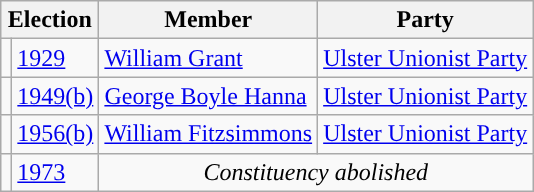<table class="wikitable">
<tr>
<th colspan="2">Election</th>
<th>Member</th>
<th>Party</th>
</tr>
<tr>
<td rowspan="1" style="background-color: "></td>
<td><a href='#'>1929</a></td>
<td rowspan="1"><a href='#'>William Grant</a></td>
<td rowspan="1"><a href='#'>Ulster Unionist Party</a></td>
</tr>
<tr>
<td rowspan="1" style="background-color: "></td>
<td><a href='#'>1949(b)</a></td>
<td rowspan="1"><a href='#'>George Boyle Hanna</a></td>
<td rowspan="1"><a href='#'>Ulster Unionist Party</a></td>
</tr>
<tr>
<td rowspan="1" style="background-color: "></td>
<td><a href='#'>1956(b)</a></td>
<td rowspan="1"><a href='#'>William Fitzsimmons</a></td>
<td rowspan="1"><a href='#'>Ulster Unionist Party</a></td>
</tr>
<tr>
<td></td>
<td><a href='#'>1973</a></td>
<td colspan="3" align=center><em>Constituency abolished</em></td>
</tr>
</table>
